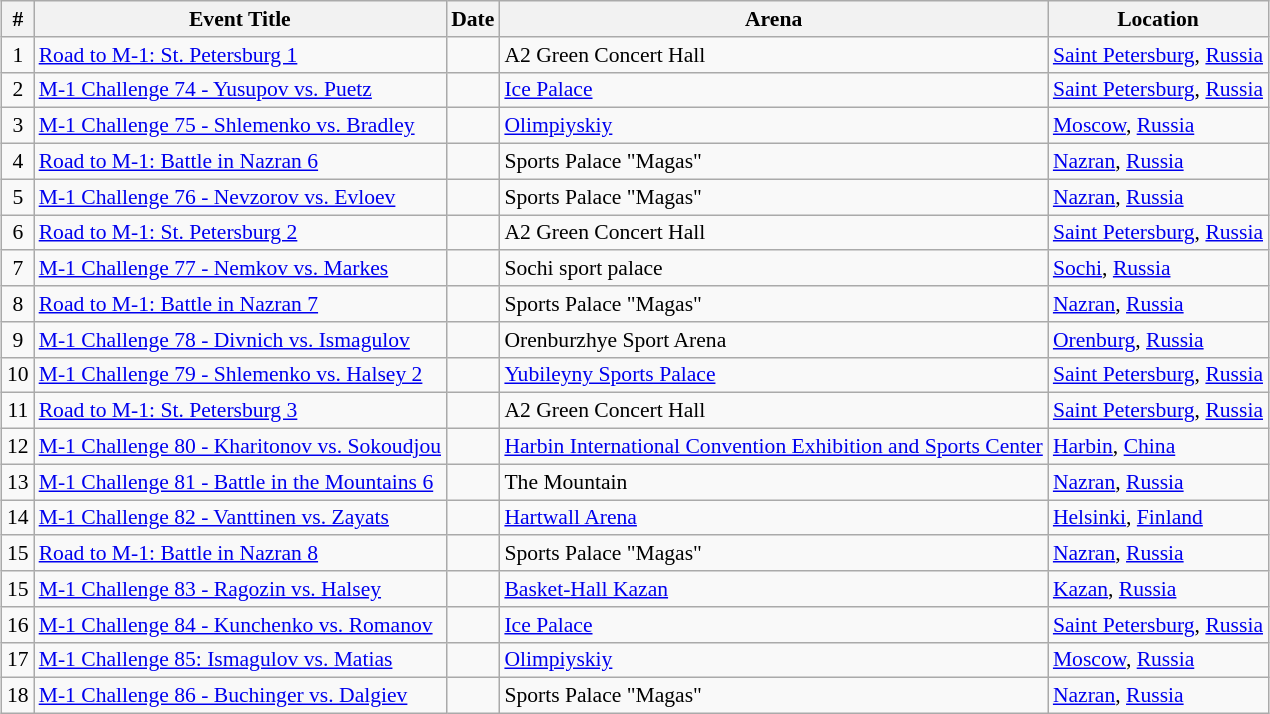<table class="sortable wikitable succession-box" style="margin:1.0em auto; font-size:90%;">
<tr>
<th scope="col">#</th>
<th scope="col">Event Title</th>
<th scope="col">Date</th>
<th scope="col">Arena</th>
<th scope="col">Location</th>
</tr>
<tr>
<td align=center>1</td>
<td><a href='#'>Road to M-1: St. Petersburg 1</a></td>
<td></td>
<td>A2 Green Concert Hall</td>
<td> <a href='#'>Saint Petersburg</a>, <a href='#'>Russia</a></td>
</tr>
<tr>
<td align=center>2</td>
<td><a href='#'>M-1 Challenge 74 - Yusupov vs. Puetz</a></td>
<td></td>
<td><a href='#'>Ice Palace</a></td>
<td> <a href='#'>Saint Petersburg</a>, <a href='#'>Russia</a></td>
</tr>
<tr>
<td align=center>3</td>
<td><a href='#'>M-1 Challenge 75 - Shlemenko vs. Bradley</a></td>
<td></td>
<td><a href='#'>Olimpiyskiy</a></td>
<td> <a href='#'>Moscow</a>, <a href='#'>Russia</a></td>
</tr>
<tr>
<td align=center>4</td>
<td><a href='#'>Road to M-1: Battle in Nazran 6</a></td>
<td></td>
<td>Sports Palace "Magas"</td>
<td> <a href='#'>Nazran</a>, <a href='#'>Russia</a></td>
</tr>
<tr>
<td align=center>5</td>
<td><a href='#'>M-1 Challenge 76 - Nevzorov vs. Evloev</a></td>
<td></td>
<td>Sports Palace "Magas"</td>
<td> <a href='#'>Nazran</a>, <a href='#'>Russia</a></td>
</tr>
<tr>
<td align=center>6</td>
<td><a href='#'>Road to M-1: St. Petersburg 2</a></td>
<td></td>
<td>A2 Green Concert Hall</td>
<td> <a href='#'>Saint Petersburg</a>, <a href='#'>Russia</a></td>
</tr>
<tr>
<td align=center>7</td>
<td><a href='#'>M-1 Challenge 77 - Nemkov vs. Markes</a></td>
<td></td>
<td>Sochi sport palace</td>
<td> <a href='#'>Sochi</a>, <a href='#'>Russia</a></td>
</tr>
<tr>
<td align=center>8</td>
<td><a href='#'>Road to M-1: Battle in Nazran 7</a></td>
<td></td>
<td>Sports Palace "Magas"</td>
<td> <a href='#'>Nazran</a>, <a href='#'>Russia</a></td>
</tr>
<tr>
<td align=center>9</td>
<td><a href='#'>M-1 Challenge 78 - Divnich vs. Ismagulov</a></td>
<td></td>
<td>Orenburzhye Sport Arena</td>
<td> <a href='#'>Orenburg</a>, <a href='#'>Russia</a></td>
</tr>
<tr>
<td align=center>10</td>
<td><a href='#'>M-1 Challenge 79 - Shlemenko vs. Halsey 2</a></td>
<td></td>
<td><a href='#'>Yubileyny Sports Palace</a></td>
<td> <a href='#'>Saint Petersburg</a>, <a href='#'>Russia</a></td>
</tr>
<tr>
<td align=center>11</td>
<td><a href='#'>Road to M-1: St. Petersburg 3</a></td>
<td></td>
<td>A2 Green Concert Hall</td>
<td> <a href='#'>Saint Petersburg</a>, <a href='#'>Russia</a></td>
</tr>
<tr>
<td align=center>12</td>
<td><a href='#'>M-1 Challenge 80 - Kharitonov vs. Sokoudjou</a></td>
<td></td>
<td><a href='#'>Harbin International Convention Exhibition and Sports Center</a></td>
<td> <a href='#'>Harbin</a>, <a href='#'>China</a></td>
</tr>
<tr>
<td align=center>13</td>
<td><a href='#'>M-1 Challenge 81 - Battle in the Mountains 6</a></td>
<td></td>
<td>The Mountain</td>
<td> <a href='#'>Nazran</a>, <a href='#'>Russia</a></td>
</tr>
<tr>
<td align=center>14</td>
<td><a href='#'>M-1 Challenge 82 - Vanttinen vs. Zayats</a></td>
<td></td>
<td><a href='#'>Hartwall Arena</a></td>
<td> <a href='#'>Helsinki</a>, <a href='#'>Finland</a></td>
</tr>
<tr>
<td align=center>15</td>
<td><a href='#'>Road to M-1: Battle in Nazran 8</a></td>
<td></td>
<td>Sports Palace "Magas"</td>
<td> <a href='#'>Nazran</a>, <a href='#'>Russia</a></td>
</tr>
<tr>
<td align=center>15</td>
<td><a href='#'>M-1 Challenge 83 - Ragozin vs. Halsey</a></td>
<td></td>
<td><a href='#'>Basket-Hall Kazan</a></td>
<td> <a href='#'>Kazan</a>, <a href='#'>Russia</a></td>
</tr>
<tr>
<td align=center>16</td>
<td><a href='#'>M-1 Challenge 84 - Kunchenko vs. Romanov</a></td>
<td></td>
<td><a href='#'>Ice Palace</a></td>
<td> <a href='#'>Saint Petersburg</a>, <a href='#'>Russia</a></td>
</tr>
<tr>
<td align=center>17</td>
<td><a href='#'>M-1 Challenge 85: Ismagulov vs. Matias</a></td>
<td></td>
<td><a href='#'>Olimpiyskiy</a></td>
<td> <a href='#'>Moscow</a>, <a href='#'>Russia</a></td>
</tr>
<tr>
<td align=center>18</td>
<td><a href='#'>M-1 Challenge 86 - Buchinger vs. Dalgiev</a></td>
<td></td>
<td>Sports Palace "Magas"</td>
<td> <a href='#'>Nazran</a>, <a href='#'>Russia</a></td>
</tr>
</table>
